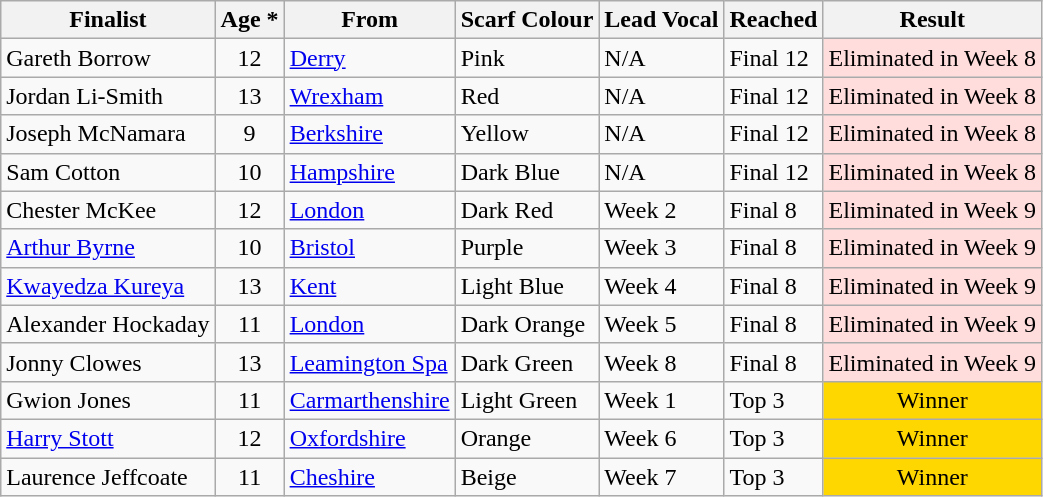<table class="wikitable">
<tr>
<th>Finalist</th>
<th>Age *</th>
<th>From</th>
<th>Scarf Colour</th>
<th>Lead Vocal</th>
<th>Reached</th>
<th>Result</th>
</tr>
<tr>
<td>Gareth Borrow</td>
<td align="center">12</td>
<td><a href='#'>Derry</a></td>
<td>Pink</td>
<td>N/A</td>
<td>Final 12</td>
<td style="background:#ffdddd;" align="center">Eliminated in Week 8</td>
</tr>
<tr>
<td>Jordan Li-Smith</td>
<td align="center">13</td>
<td><a href='#'>Wrexham</a></td>
<td>Red</td>
<td>N/A</td>
<td>Final 12</td>
<td style="background:#ffdddd;" align="center">Eliminated in Week 8</td>
</tr>
<tr>
<td>Joseph McNamara</td>
<td align="center">9</td>
<td><a href='#'>Berkshire</a></td>
<td>Yellow</td>
<td>N/A</td>
<td>Final 12</td>
<td style="background:#ffdddd;" align="center">Eliminated in Week 8</td>
</tr>
<tr>
<td>Sam Cotton</td>
<td align="center">10</td>
<td><a href='#'>Hampshire</a></td>
<td>Dark Blue</td>
<td>N/A</td>
<td>Final 12</td>
<td style="background:#ffdddd;" align="center">Eliminated in Week 8</td>
</tr>
<tr>
<td>Chester McKee</td>
<td align="center">12</td>
<td><a href='#'>London</a></td>
<td>Dark Red</td>
<td>Week 2</td>
<td>Final 8</td>
<td style="background:#ffdddd;" align="center">Eliminated in Week 9</td>
</tr>
<tr>
<td><a href='#'>Arthur Byrne</a></td>
<td align="center">10</td>
<td><a href='#'>Bristol</a></td>
<td>Purple</td>
<td>Week 3</td>
<td>Final 8</td>
<td style="background:#ffdddd;" align="center">Eliminated in Week 9</td>
</tr>
<tr>
<td><a href='#'>Kwayedza Kureya</a></td>
<td align="center">13</td>
<td><a href='#'>Kent</a></td>
<td>Light Blue</td>
<td>Week 4</td>
<td>Final 8</td>
<td style="background:#ffdddd;" align="center">Eliminated in Week 9</td>
</tr>
<tr>
<td>Alexander Hockaday</td>
<td align="center">11</td>
<td><a href='#'>London</a></td>
<td>Dark Orange</td>
<td>Week 5</td>
<td>Final 8</td>
<td style="background:#ffdddd;" align="center">Eliminated in Week 9</td>
</tr>
<tr>
<td>Jonny Clowes</td>
<td align="center">13</td>
<td><a href='#'>Leamington Spa</a></td>
<td>Dark Green</td>
<td>Week 8</td>
<td>Final 8</td>
<td style="background:#ffdddd;" align="center">Eliminated in Week 9</td>
</tr>
<tr>
<td>Gwion Jones</td>
<td align="center">11</td>
<td><a href='#'>Carmarthenshire</a></td>
<td>Light Green</td>
<td>Week 1</td>
<td>Top 3</td>
<td style="background:gold;" align="center">Winner</td>
</tr>
<tr>
<td><a href='#'>Harry Stott</a></td>
<td align="center">12</td>
<td><a href='#'>Oxfordshire</a></td>
<td>Orange</td>
<td>Week 6</td>
<td>Top 3</td>
<td style="background:gold;" align="center">Winner</td>
</tr>
<tr>
<td>Laurence Jeffcoate</td>
<td align="center">11</td>
<td><a href='#'>Cheshire</a></td>
<td>Beige</td>
<td>Week 7</td>
<td>Top 3</td>
<td style="background:gold;" align="center">Winner</td>
</tr>
</table>
